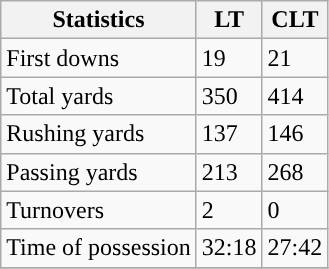<table class="wikitable">
<tr>
<th>Statistics</th>
<th>LT</th>
<th>CLT</th>
</tr>
<tr>
<td>First downs</td>
<td>19</td>
<td>21</td>
</tr>
<tr>
<td>Total yards</td>
<td>350</td>
<td>414</td>
</tr>
<tr>
<td>Rushing yards</td>
<td>137</td>
<td>146</td>
</tr>
<tr>
<td>Passing yards</td>
<td>213</td>
<td>268</td>
</tr>
<tr>
<td>Turnovers</td>
<td>2</td>
<td>0</td>
</tr>
<tr>
<td>Time of possession</td>
<td>32:18</td>
<td>27:42</td>
</tr>
<tr>
</tr>
</table>
